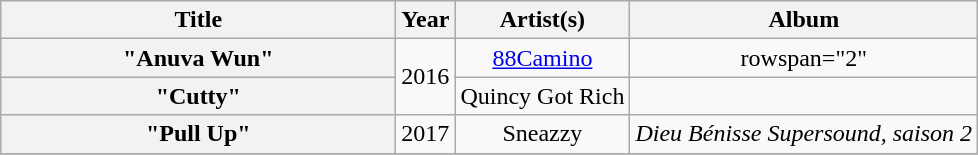<table class="wikitable plainrowheaders" style="text-align:center;">
<tr>
<th scope="col" style="width:16em;">Title</th>
<th scope="col">Year</th>
<th scope="col">Artist(s)</th>
<th scope="col">Album</th>
</tr>
<tr>
<th scope="row">"Anuva Wun"</th>
<td rowspan="2">2016</td>
<td><a href='#'>88Camino</a> </td>
<td>rowspan="2" </td>
</tr>
<tr>
<th scope="row">"Cutty"</th>
<td>Quincy Got Rich</td>
</tr>
<tr>
<th scope="row">"Pull Up"</th>
<td rowspan="1">2017</td>
<td>Sneazzy</td>
<td><em>Dieu Bénisse Supersound, saison 2</em></td>
</tr>
<tr>
</tr>
</table>
